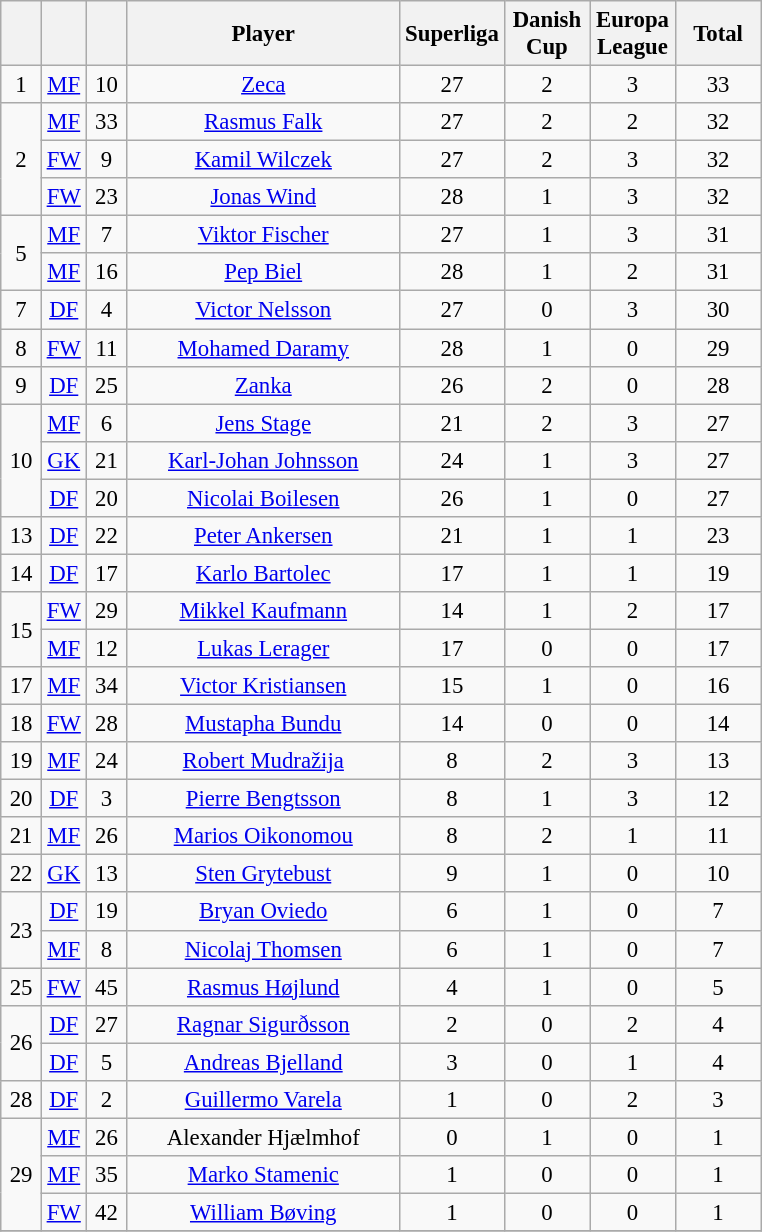<table class="wikitable sortable" style="font-size: 95%; text-align: center;">
<tr>
<th width=20></th>
<th width=20></th>
<th width=20></th>
<th width=175>Player</th>
<th width=50>Superliga</th>
<th width=50>Danish Cup</th>
<th width=50>Europa League</th>
<th width=50>Total</th>
</tr>
<tr>
<td rowspan=1>1</td>
<td><a href='#'>MF</a></td>
<td>10</td>
<td> <a href='#'>Zeca</a></td>
<td>27</td>
<td>2</td>
<td>3</td>
<td>33</td>
</tr>
<tr>
<td rowspan=3>2</td>
<td><a href='#'>MF</a></td>
<td>33</td>
<td> <a href='#'>Rasmus Falk</a></td>
<td>27</td>
<td>2</td>
<td>2</td>
<td>32</td>
</tr>
<tr>
<td><a href='#'>FW</a></td>
<td>9</td>
<td> <a href='#'>Kamil Wilczek</a></td>
<td>27</td>
<td>2</td>
<td>3</td>
<td>32</td>
</tr>
<tr>
<td><a href='#'>FW</a></td>
<td>23</td>
<td> <a href='#'>Jonas Wind</a></td>
<td>28</td>
<td>1</td>
<td>3</td>
<td>32</td>
</tr>
<tr>
<td rowspan=2>5</td>
<td><a href='#'>MF</a></td>
<td>7</td>
<td> <a href='#'>Viktor Fischer</a></td>
<td>27</td>
<td>1</td>
<td>3</td>
<td>31</td>
</tr>
<tr>
<td><a href='#'>MF</a></td>
<td>16</td>
<td> <a href='#'>Pep Biel</a></td>
<td>28</td>
<td>1</td>
<td>2</td>
<td>31</td>
</tr>
<tr>
<td rowspan=1>7</td>
<td><a href='#'>DF</a></td>
<td>4</td>
<td> <a href='#'>Victor Nelsson</a></td>
<td>27</td>
<td>0</td>
<td>3</td>
<td>30</td>
</tr>
<tr>
<td rowspan=1>8</td>
<td><a href='#'>FW</a></td>
<td>11</td>
<td> <a href='#'>Mohamed Daramy</a></td>
<td>28</td>
<td>1</td>
<td>0</td>
<td>29</td>
</tr>
<tr>
<td rowspan=1>9</td>
<td><a href='#'>DF</a></td>
<td>25</td>
<td> <a href='#'>Zanka</a></td>
<td>26</td>
<td>2</td>
<td>0</td>
<td>28</td>
</tr>
<tr>
<td rowspan=3>10</td>
<td><a href='#'>MF</a></td>
<td>6</td>
<td> <a href='#'>Jens Stage</a></td>
<td>21</td>
<td>2</td>
<td>3</td>
<td>27</td>
</tr>
<tr>
<td><a href='#'>GK</a></td>
<td>21</td>
<td> <a href='#'>Karl-Johan Johnsson</a></td>
<td>24</td>
<td>1</td>
<td>3</td>
<td>27</td>
</tr>
<tr>
<td><a href='#'>DF</a></td>
<td>20</td>
<td> <a href='#'>Nicolai Boilesen</a></td>
<td>26</td>
<td>1</td>
<td>0</td>
<td>27</td>
</tr>
<tr>
<td rowspan=1>13</td>
<td><a href='#'>DF</a></td>
<td>22</td>
<td> <a href='#'>Peter Ankersen</a></td>
<td>21</td>
<td>1</td>
<td>1</td>
<td>23</td>
</tr>
<tr>
<td rowspan=1>14</td>
<td><a href='#'>DF</a></td>
<td>17</td>
<td> <a href='#'>Karlo Bartolec</a></td>
<td>17</td>
<td>1</td>
<td>1</td>
<td>19</td>
</tr>
<tr>
<td rowspan=2>15</td>
<td><a href='#'>FW</a></td>
<td>29</td>
<td> <a href='#'>Mikkel Kaufmann</a></td>
<td>14</td>
<td>1</td>
<td>2</td>
<td>17</td>
</tr>
<tr>
<td><a href='#'>MF</a></td>
<td>12</td>
<td> <a href='#'>Lukas Lerager</a></td>
<td>17</td>
<td>0</td>
<td>0</td>
<td>17</td>
</tr>
<tr>
<td rowspan=1>17</td>
<td><a href='#'>MF</a></td>
<td>34</td>
<td> <a href='#'>Victor Kristiansen</a></td>
<td>15</td>
<td>1</td>
<td>0</td>
<td>16</td>
</tr>
<tr>
<td rowspan=1>18</td>
<td><a href='#'>FW</a></td>
<td>28</td>
<td> <a href='#'>Mustapha Bundu</a></td>
<td>14</td>
<td>0</td>
<td>0</td>
<td>14</td>
</tr>
<tr>
<td rowspan=1>19</td>
<td><a href='#'>MF</a></td>
<td>24</td>
<td> <a href='#'>Robert Mudražija</a></td>
<td>8</td>
<td>2</td>
<td>3</td>
<td>13</td>
</tr>
<tr>
<td rowspan=1>20</td>
<td><a href='#'>DF</a></td>
<td>3</td>
<td> <a href='#'>Pierre Bengtsson</a></td>
<td>8</td>
<td>1</td>
<td>3</td>
<td>12</td>
</tr>
<tr>
<td rowspan=1>21</td>
<td><a href='#'>MF</a></td>
<td>26</td>
<td> <a href='#'>Marios Oikonomou</a></td>
<td>8</td>
<td>2</td>
<td>1</td>
<td>11</td>
</tr>
<tr>
<td rowspan=1>22</td>
<td><a href='#'>GK</a></td>
<td>13</td>
<td> <a href='#'>Sten Grytebust</a></td>
<td>9</td>
<td>1</td>
<td>0</td>
<td>10</td>
</tr>
<tr>
<td rowspan=2>23</td>
<td><a href='#'>DF</a></td>
<td>19</td>
<td> <a href='#'>Bryan Oviedo</a></td>
<td>6</td>
<td>1</td>
<td>0</td>
<td>7</td>
</tr>
<tr>
<td><a href='#'>MF</a></td>
<td>8</td>
<td> <a href='#'>Nicolaj Thomsen</a></td>
<td>6</td>
<td>1</td>
<td>0</td>
<td>7</td>
</tr>
<tr>
<td rowspan=1>25</td>
<td><a href='#'>FW</a></td>
<td>45</td>
<td> <a href='#'>Rasmus Højlund</a></td>
<td>4</td>
<td>1</td>
<td>0</td>
<td>5</td>
</tr>
<tr>
<td rowspan=2>26</td>
<td><a href='#'>DF</a></td>
<td>27</td>
<td> <a href='#'>Ragnar Sigurðsson</a></td>
<td>2</td>
<td>0</td>
<td>2</td>
<td>4</td>
</tr>
<tr>
<td><a href='#'>DF</a></td>
<td>5</td>
<td> <a href='#'>Andreas Bjelland</a></td>
<td>3</td>
<td>0</td>
<td>1</td>
<td>4</td>
</tr>
<tr>
<td rowspan=1>28</td>
<td><a href='#'>DF</a></td>
<td>2</td>
<td> <a href='#'>Guillermo Varela</a></td>
<td>1</td>
<td>0</td>
<td>2</td>
<td>3</td>
</tr>
<tr>
<td rowspan=3>29</td>
<td><a href='#'>MF</a></td>
<td>26</td>
<td> Alexander Hjælmhof</td>
<td>0</td>
<td>1</td>
<td>0</td>
<td>1</td>
</tr>
<tr>
<td><a href='#'>MF</a></td>
<td>35</td>
<td> <a href='#'>Marko Stamenic</a></td>
<td>1</td>
<td>0</td>
<td>0</td>
<td>1</td>
</tr>
<tr>
<td><a href='#'>FW</a></td>
<td>42</td>
<td> <a href='#'>William Bøving</a></td>
<td>1</td>
<td>0</td>
<td>0</td>
<td>1</td>
</tr>
<tr>
</tr>
</table>
